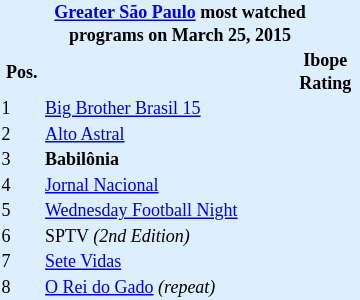<table class="toccolours" style="float:right; margin-right:1em; margin-right:2em; font-size:75%; background:#def; color:black; width:20em; max-width:20%;" cellspacing="0">
<tr>
<td colspan=4 style="text-align:center;"><strong><a href='#'>Greater São Paulo</a> most watched<br> programs on March 25, 2015</strong><br></td>
</tr>
<tr>
<th>Pos.</th>
<th></th>
<th>Ibope<br>Rating</th>
</tr>
<tr>
<td>1</td>
<td><a href='#'>Big Brother Brasil 15</a></td>
<td></td>
</tr>
<tr>
<td>2</td>
<td><a href='#'>Alto Astral</a></td>
<td></td>
</tr>
<tr>
<td>3</td>
<td><strong>Babilônia</strong></td>
<td></td>
</tr>
<tr>
<td>4</td>
<td><a href='#'>Jornal Nacional</a></td>
<td></td>
</tr>
<tr>
<td>5</td>
<td><a href='#'>Wednesday Football Night</a></td>
<td></td>
</tr>
<tr>
<td>6</td>
<td>SPTV <em>(2nd Edition)</em></td>
<td></td>
</tr>
<tr>
<td>7</td>
<td><a href='#'>Sete Vidas</a></td>
<td></td>
</tr>
<tr>
<td>8</td>
<td><a href='#'>O Rei do Gado</a> <em>(repeat)</em></td>
<td></td>
</tr>
</table>
